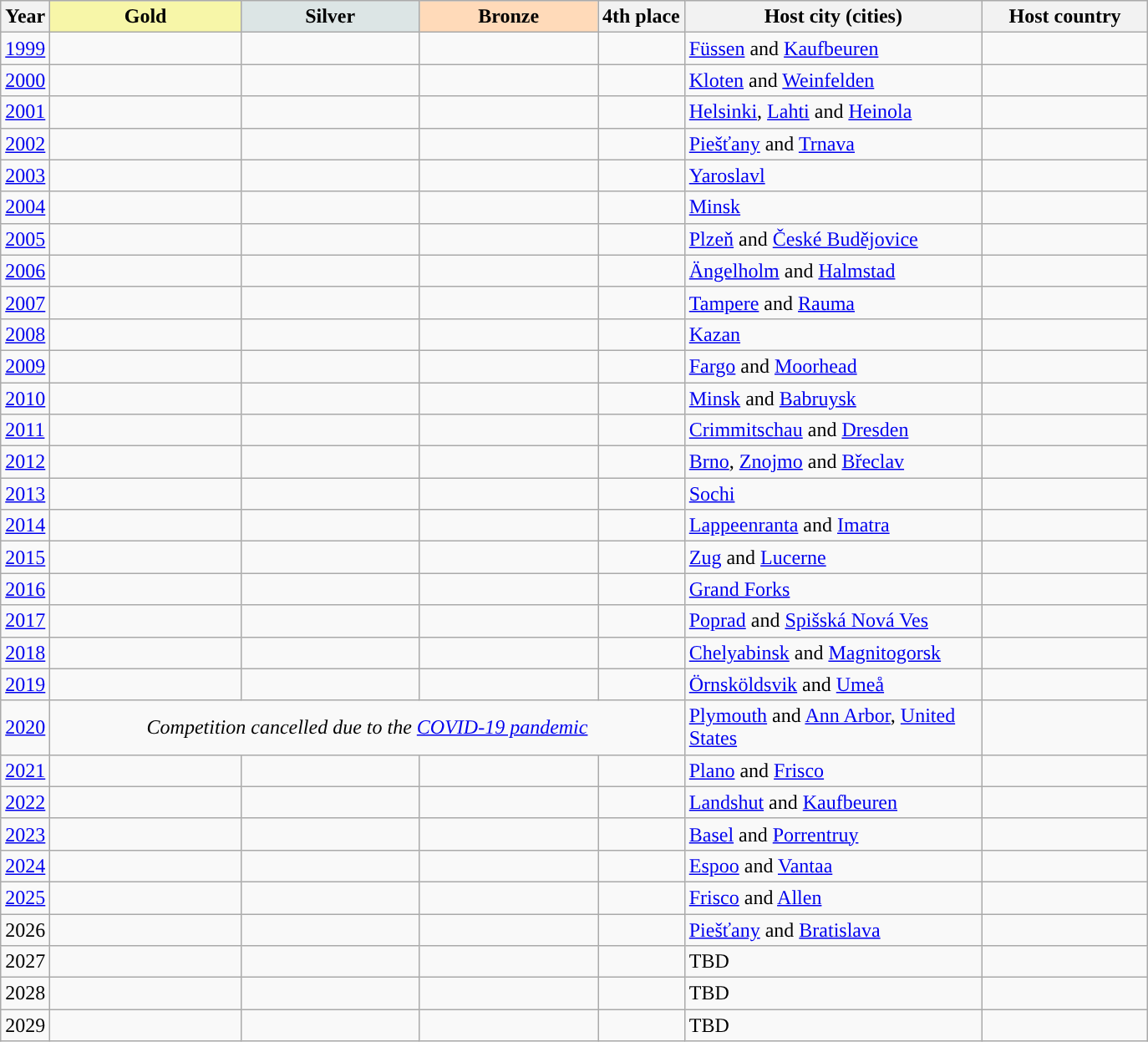<table class="wikitable sortable">
<tr bgcolor="#efefef" align="left">
<th>Year</th>
<th width=145 style="background-color: #F7F6A8;"> Gold</th>
<th width=135 style="background-color: #DCE5E5;"> Silver</th>
<th width=135 style="background-color: #FFDAB9;"> Bronze</th>
<th scope="col" style="background-color:">4th place</th>
<th width=230>Host city (cities)</th>
<th width=125>Host country</th>
</tr>
<tr>
<td><a href='#'>1999</a></td>
<td> </td>
<td> </td>
<td> </td>
<td> </td>
<td><a href='#'>Füssen</a> and <a href='#'>Kaufbeuren</a></td>
<td></td>
</tr>
<tr>
<td><a href='#'>2000</a></td>
<td> </td>
<td> </td>
<td> </td>
<td> </td>
<td><a href='#'>Kloten</a> and <a href='#'>Weinfelden</a></td>
<td></td>
</tr>
<tr>
<td><a href='#'>2001</a></td>
<td> </td>
<td> </td>
<td> </td>
<td> </td>
<td><a href='#'>Helsinki</a>, <a href='#'>Lahti</a> and <a href='#'>Heinola</a></td>
<td></td>
</tr>
<tr>
<td><a href='#'>2002</a></td>
<td> </td>
<td> </td>
<td> </td>
<td> </td>
<td><a href='#'>Piešťany</a> and <a href='#'>Trnava</a></td>
<td></td>
</tr>
<tr>
<td><a href='#'>2003</a></td>
<td> </td>
<td> </td>
<td> </td>
<td> </td>
<td><a href='#'>Yaroslavl</a></td>
<td></td>
</tr>
<tr>
<td><a href='#'>2004</a></td>
<td> </td>
<td> </td>
<td> </td>
<td> </td>
<td><a href='#'>Minsk</a></td>
<td></td>
</tr>
<tr>
<td><a href='#'>2005</a></td>
<td> </td>
<td> </td>
<td> </td>
<td> </td>
<td><a href='#'>Plzeň</a> and <a href='#'>České Budějovice</a></td>
<td></td>
</tr>
<tr>
<td><a href='#'>2006</a></td>
<td> </td>
<td> </td>
<td></td>
<td> </td>
<td><a href='#'>Ängelholm</a> and <a href='#'>Halmstad</a></td>
<td></td>
</tr>
<tr>
<td><a href='#'>2007</a></td>
<td> </td>
<td> </td>
<td> </td>
<td> </td>
<td><a href='#'>Tampere</a> and <a href='#'>Rauma</a></td>
<td></td>
</tr>
<tr>
<td><a href='#'>2008</a></td>
<td> </td>
<td> </td>
<td> </td>
<td> </td>
<td><a href='#'>Kazan</a></td>
<td></td>
</tr>
<tr>
<td><a href='#'>2009</a></td>
<td> </td>
<td> </td>
<td> </td>
<td> </td>
<td><a href='#'>Fargo</a> and <a href='#'>Moorhead</a></td>
<td></td>
</tr>
<tr>
<td><a href='#'>2010</a></td>
<td> </td>
<td> </td>
<td> </td>
<td> </td>
<td><a href='#'>Minsk</a> and <a href='#'>Babruysk</a></td>
<td></td>
</tr>
<tr>
<td><a href='#'>2011</a></td>
<td> </td>
<td> </td>
<td> </td>
<td> </td>
<td><a href='#'>Crimmitschau</a> and <a href='#'>Dresden</a></td>
<td></td>
</tr>
<tr>
<td><a href='#'>2012</a></td>
<td> </td>
<td> </td>
<td> </td>
<td> </td>
<td><a href='#'>Brno</a>, <a href='#'>Znojmo</a> and <a href='#'>Břeclav</a></td>
<td></td>
</tr>
<tr>
<td><a href='#'>2013</a></td>
<td> </td>
<td> </td>
<td> </td>
<td> </td>
<td><a href='#'>Sochi</a></td>
<td></td>
</tr>
<tr>
<td><a href='#'>2014</a></td>
<td> </td>
<td></td>
<td> </td>
<td> </td>
<td><a href='#'>Lappeenranta</a> and <a href='#'>Imatra</a></td>
<td></td>
</tr>
<tr>
<td><a href='#'>2015</a></td>
<td> </td>
<td> </td>
<td> </td>
<td> </td>
<td><a href='#'>Zug</a> and <a href='#'>Lucerne</a></td>
<td></td>
</tr>
<tr>
<td><a href='#'>2016</a></td>
<td> </td>
<td> </td>
<td> </td>
<td> </td>
<td><a href='#'>Grand Forks</a></td>
<td></td>
</tr>
<tr>
<td><a href='#'>2017</a></td>
<td> </td>
<td> </td>
<td> </td>
<td> </td>
<td><a href='#'>Poprad</a> and <a href='#'>Spišská Nová Ves</a></td>
<td></td>
</tr>
<tr>
<td><a href='#'>2018</a></td>
<td> </td>
<td> </td>
<td> </td>
<td> </td>
<td><a href='#'>Chelyabinsk</a> and <a href='#'>Magnitogorsk</a></td>
<td></td>
</tr>
<tr>
<td><a href='#'>2019</a></td>
<td> </td>
<td> </td>
<td> </td>
<td> </td>
<td><a href='#'>Örnsköldsvik</a> and <a href='#'>Umeå</a></td>
<td></td>
</tr>
<tr>
<td><a href='#'>2020</a></td>
<td colspan=4 align=center><em>Competition cancelled due to the <a href='#'>COVID-19 pandemic</a></em></td>
<td><a href='#'>Plymouth</a> and <a href='#'>Ann Arbor</a>, <a href='#'>United States</a></td>
<td></td>
</tr>
<tr>
<td><a href='#'>2021</a></td>
<td> </td>
<td> </td>
<td> </td>
<td> </td>
<td><a href='#'>Plano</a> and <a href='#'>Frisco</a></td>
<td></td>
</tr>
<tr>
<td><a href='#'>2022</a></td>
<td> </td>
<td> </td>
<td> </td>
<td></td>
<td><a href='#'>Landshut</a> and <a href='#'>Kaufbeuren</a></td>
<td></td>
</tr>
<tr>
<td><a href='#'>2023</a></td>
<td></td>
<td> </td>
<td> </td>
<td> </td>
<td><a href='#'>Basel</a> and <a href='#'>Porrentruy</a></td>
<td></td>
</tr>
<tr>
<td><a href='#'>2024</a></td>
<td> </td>
<td> </td>
<td> </td>
<td> </td>
<td><a href='#'>Espoo</a> and <a href='#'>Vantaa</a></td>
<td></td>
</tr>
<tr>
<td><a href='#'>2025</a></td>
<td> </td>
<td> </td>
<td> </td>
<td> </td>
<td><a href='#'>Frisco</a> and <a href='#'>Allen</a></td>
<td></td>
</tr>
<tr>
<td>2026</td>
<td></td>
<td></td>
<td></td>
<td></td>
<td><a href='#'>Piešťany</a> and <a href='#'>Bratislava</a></td>
<td></td>
</tr>
<tr>
<td>2027</td>
<td></td>
<td></td>
<td></td>
<td></td>
<td>TBD</td>
<td></td>
</tr>
<tr>
<td>2028</td>
<td></td>
<td></td>
<td></td>
<td></td>
<td>TBD</td>
<td></td>
</tr>
<tr>
<td>2029</td>
<td></td>
<td></td>
<td></td>
<td></td>
<td>TBD</td>
<td> </td>
</tr>
</table>
